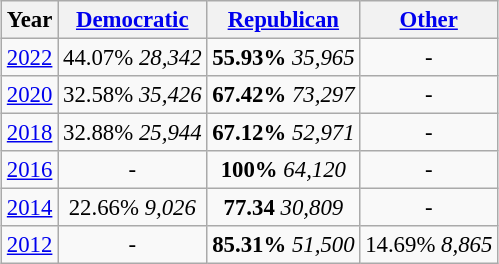<table class="wikitable" style="float:center; margin:1em; font-size:95%;">
<tr>
<th>Year</th>
<th><a href='#'>Democratic</a></th>
<th><a href='#'>Republican</a></th>
<th><a href='#'>Other</a></th>
</tr>
<tr>
<td align="center" ><a href='#'>2022</a></td>
<td align="center" >44.07% <em>28,342</em></td>
<td align="center" ><strong>55.93%</strong> <em>35,965</em></td>
<td align="center" >-</td>
</tr>
<tr>
<td align="center" ><a href='#'>2020</a></td>
<td align="center" >32.58% <em>35,426</em></td>
<td align="center" ><strong>67.42%</strong> <em>73,297</em></td>
<td align="center" >-</td>
</tr>
<tr>
<td align="center" ><a href='#'>2018</a></td>
<td align="center" >32.88% <em>25,944</em></td>
<td align="center" ><strong>67.12%</strong> <em>52,971</em></td>
<td align="center" >-</td>
</tr>
<tr>
<td align="center" ><a href='#'>2016</a></td>
<td align="center" >-</td>
<td align="center" ><strong>100%</strong> <em>64,120</em></td>
<td align="center" >-</td>
</tr>
<tr>
<td align="center" ><a href='#'>2014</a></td>
<td align="center" >22.66% <em>9,026</em></td>
<td align="center" ><strong>77.34</strong> <em>30,809</em></td>
<td align="center" >-</td>
</tr>
<tr>
<td align="center" ><a href='#'>2012</a></td>
<td align="center" >-</td>
<td align="center" ><strong>85.31%</strong> <em>51,500</em></td>
<td align="center" >14.69% <em>8,865</em></td>
</tr>
</table>
